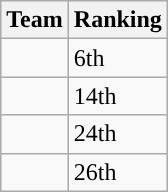<table class="wikitable">
<tr>
<th>Team</th>
<th>Ranking</th>
</tr>
<tr>
<td></td>
<td>6th</td>
</tr>
<tr>
<td></td>
<td>14th</td>
</tr>
<tr>
<td></td>
<td>24th</td>
</tr>
<tr>
<td></td>
<td>26th</td>
</tr>
</table>
